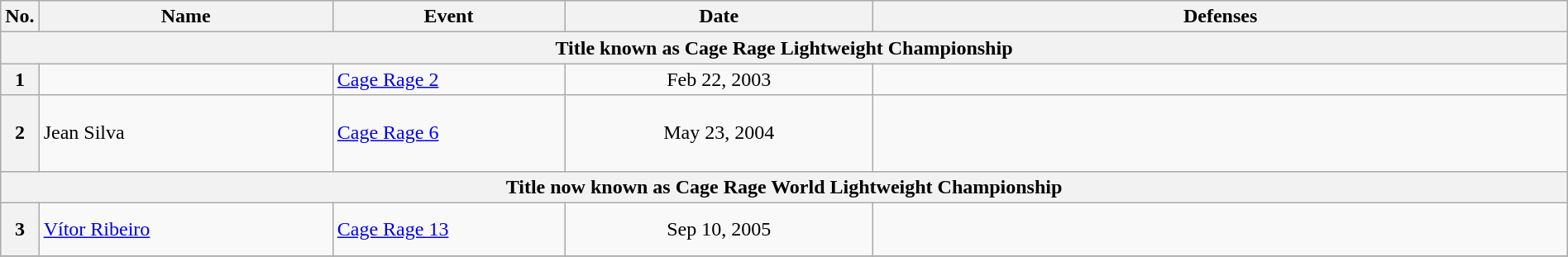<table class="wikitable" width=100%>
<tr>
<th width=1%>No.</th>
<th width=19%>Name</th>
<th width=15%>Event</th>
<th width=20%>Date</th>
<th width=45%>Defenses</th>
</tr>
<tr>
<th align=center colspan=5>Title known as <strong>Cage Rage Lightweight Championship</strong></th>
</tr>
<tr>
<th>1</th>
<td> <br></td>
<td><a href='#'>Cage Rage 2</a> <br></td>
<td align=center>Feb 22, 2003</td>
<td></td>
</tr>
<tr>
<th>2</th>
<td> Jean Silva</td>
<td><a href='#'>Cage Rage 6</a> <br></td>
<td align=center>May 23, 2004</td>
<td><br><br>
<br>
</td>
</tr>
<tr>
<th align=center colspan=5>Title now known as <strong>Cage Rage World Lightweight Championship</strong></th>
</tr>
<tr>
<th>3</th>
<td> <a href='#'>Vítor Ribeiro</a><br></td>
<td><a href='#'>Cage Rage 13</a> <br></td>
<td align=center>Sep 10, 2005</td>
<td><br><br>
</td>
</tr>
<tr>
</tr>
</table>
